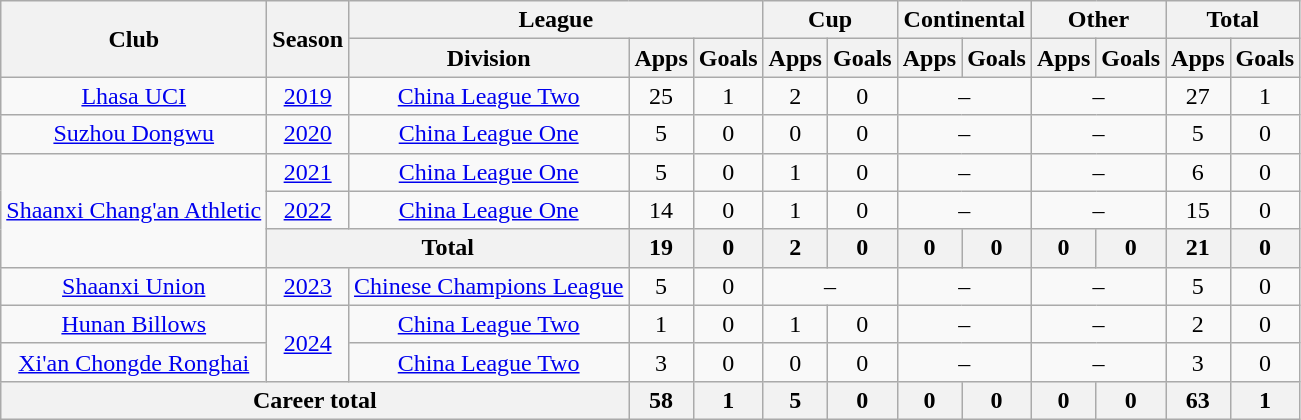<table class="wikitable" style="text-align: center">
<tr>
<th rowspan="2">Club</th>
<th rowspan="2">Season</th>
<th colspan="3">League</th>
<th colspan="2">Cup</th>
<th colspan="2">Continental</th>
<th colspan="2">Other</th>
<th colspan="2">Total</th>
</tr>
<tr>
<th>Division</th>
<th>Apps</th>
<th>Goals</th>
<th>Apps</th>
<th>Goals</th>
<th>Apps</th>
<th>Goals</th>
<th>Apps</th>
<th>Goals</th>
<th>Apps</th>
<th>Goals</th>
</tr>
<tr>
<td><a href='#'>Lhasa UCI</a></td>
<td><a href='#'>2019</a></td>
<td><a href='#'>China League Two</a></td>
<td>25</td>
<td>1</td>
<td>2</td>
<td>0</td>
<td colspan="2">–</td>
<td colspan="2">–</td>
<td>27</td>
<td>1</td>
</tr>
<tr>
<td><a href='#'>Suzhou Dongwu</a></td>
<td><a href='#'>2020</a></td>
<td><a href='#'>China League One</a></td>
<td>5</td>
<td>0</td>
<td>0</td>
<td>0</td>
<td colspan="2">–</td>
<td colspan="2">–</td>
<td>5</td>
<td>0</td>
</tr>
<tr>
<td rowspan=3><a href='#'>Shaanxi Chang'an Athletic</a></td>
<td><a href='#'>2021</a></td>
<td><a href='#'>China League One</a></td>
<td>5</td>
<td>0</td>
<td>1</td>
<td>0</td>
<td colspan="2">–</td>
<td colspan="2">–</td>
<td>6</td>
<td>0</td>
</tr>
<tr>
<td><a href='#'>2022</a></td>
<td><a href='#'>China League One</a></td>
<td>14</td>
<td>0</td>
<td>1</td>
<td>0</td>
<td colspan="2">–</td>
<td colspan="2">–</td>
<td>15</td>
<td>0</td>
</tr>
<tr>
<th colspan=2>Total</th>
<th>19</th>
<th>0</th>
<th>2</th>
<th>0</th>
<th>0</th>
<th>0</th>
<th>0</th>
<th>0</th>
<th>21</th>
<th>0</th>
</tr>
<tr>
<td><a href='#'>Shaanxi Union</a></td>
<td><a href='#'>2023</a></td>
<td><a href='#'>Chinese Champions League</a></td>
<td>5</td>
<td>0</td>
<td colspan="2">–</td>
<td colspan="2">–</td>
<td colspan="2">–</td>
<td>5</td>
<td>0</td>
</tr>
<tr>
<td><a href='#'>Hunan Billows</a></td>
<td rowspan=2><a href='#'>2024</a></td>
<td><a href='#'>China League Two</a></td>
<td>1</td>
<td>0</td>
<td>1</td>
<td>0</td>
<td colspan="2">–</td>
<td colspan="2">–</td>
<td>2</td>
<td>0</td>
</tr>
<tr>
<td><a href='#'>Xi'an Chongde Ronghai</a></td>
<td><a href='#'>China League Two</a></td>
<td>3</td>
<td>0</td>
<td>0</td>
<td>0</td>
<td colspan="2">–</td>
<td colspan="2">–</td>
<td>3</td>
<td>0</td>
</tr>
<tr>
<th colspan=3>Career total</th>
<th>58</th>
<th>1</th>
<th>5</th>
<th>0</th>
<th>0</th>
<th>0</th>
<th>0</th>
<th>0</th>
<th>63</th>
<th>1</th>
</tr>
</table>
